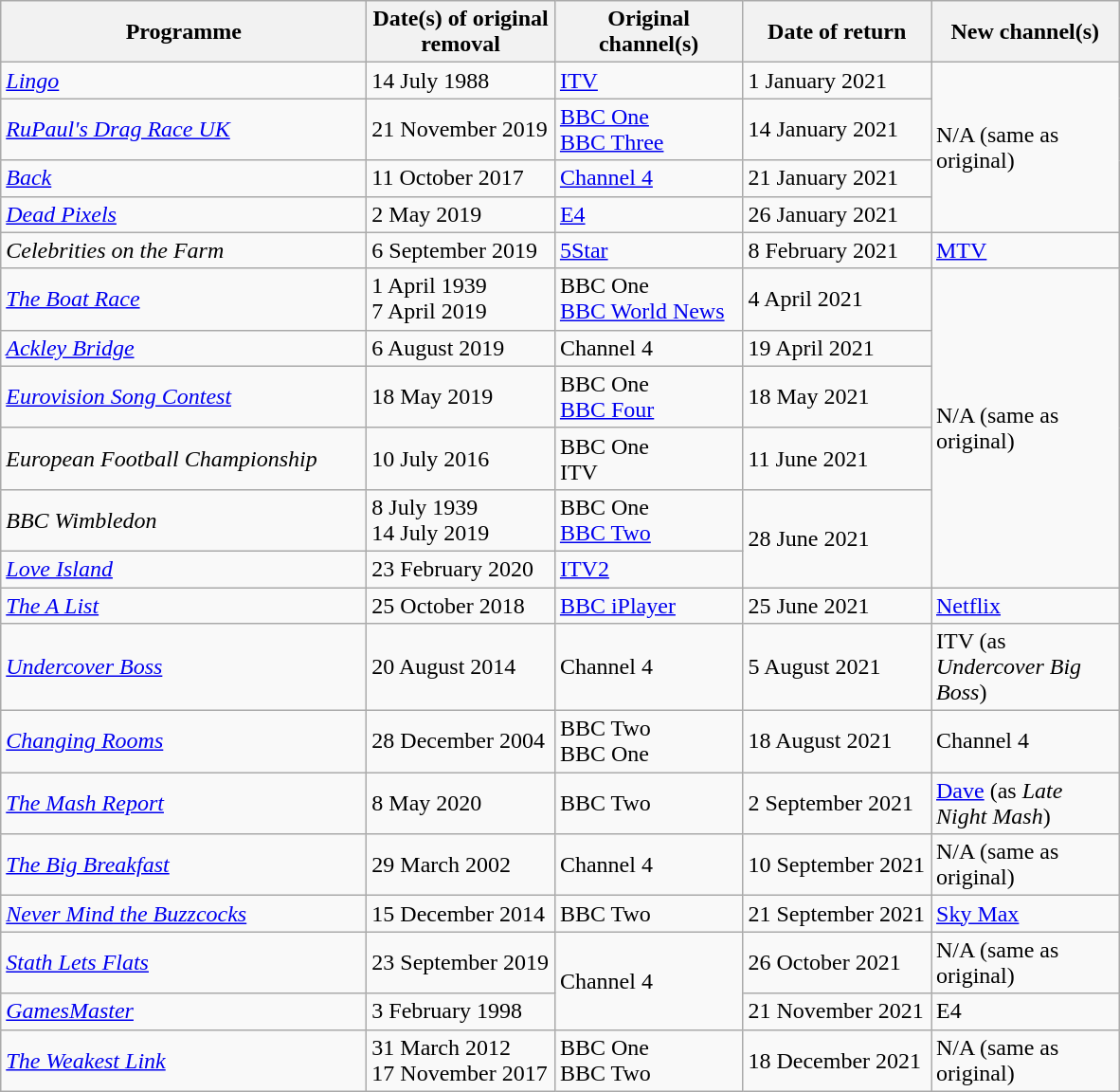<table class="wikitable">
<tr>
<th width=250>Programme</th>
<th width=125>Date(s) of original removal</th>
<th width=125>Original channel(s)</th>
<th width=125>Date of return</th>
<th width=125>New channel(s)</th>
</tr>
<tr>
<td><em><a href='#'>Lingo</a></em></td>
<td>14 July 1988</td>
<td><a href='#'>ITV</a></td>
<td>1 January 2021</td>
<td rowspan="4">N/A (same as original)</td>
</tr>
<tr>
<td><em><a href='#'>RuPaul's Drag Race UK</a></em></td>
<td>21 November 2019</td>
<td><a href='#'>BBC One</a><br><a href='#'>BBC Three</a></td>
<td>14 January 2021</td>
</tr>
<tr>
<td><em><a href='#'>Back</a></em></td>
<td>11 October 2017</td>
<td><a href='#'>Channel 4</a></td>
<td>21 January 2021</td>
</tr>
<tr>
<td><em><a href='#'>Dead Pixels</a></em></td>
<td>2 May 2019</td>
<td><a href='#'>E4</a></td>
<td>26 January 2021</td>
</tr>
<tr>
<td><em>Celebrities on the Farm</em></td>
<td>6 September 2019</td>
<td><a href='#'>5Star</a></td>
<td>8 February 2021</td>
<td><a href='#'>MTV</a></td>
</tr>
<tr>
<td><em><a href='#'>The Boat Race</a></em></td>
<td>1 April 1939<br>7 April 2019</td>
<td>BBC One<br><a href='#'>BBC World News</a></td>
<td>4 April 2021</td>
<td rowspan="6">N/A (same as original)</td>
</tr>
<tr>
<td><em><a href='#'>Ackley Bridge</a></em></td>
<td>6 August 2019</td>
<td>Channel 4</td>
<td>19 April 2021</td>
</tr>
<tr>
<td><em><a href='#'>Eurovision Song Contest</a></em></td>
<td>18 May 2019</td>
<td>BBC One<br><a href='#'>BBC Four</a></td>
<td>18 May 2021</td>
</tr>
<tr>
<td><em>European Football Championship</em></td>
<td>10 July 2016</td>
<td>BBC One<br>ITV</td>
<td>11 June 2021</td>
</tr>
<tr>
<td><em>BBC Wimbledon</em></td>
<td>8 July 1939<br>14 July 2019</td>
<td>BBC One<br><a href='#'>BBC Two</a></td>
<td rowspan="2">28 June 2021</td>
</tr>
<tr>
<td><em><a href='#'>Love Island</a></em></td>
<td>23 February 2020</td>
<td><a href='#'>ITV2</a></td>
</tr>
<tr>
<td><em><a href='#'>The A List</a></em></td>
<td>25 October 2018</td>
<td><a href='#'>BBC iPlayer</a></td>
<td>25 June 2021</td>
<td><a href='#'>Netflix</a></td>
</tr>
<tr>
<td><em><a href='#'>Undercover Boss</a></em></td>
<td>20 August 2014</td>
<td>Channel 4</td>
<td>5 August 2021</td>
<td>ITV (as <em>Undercover Big Boss</em>)</td>
</tr>
<tr>
<td><em><a href='#'>Changing Rooms</a></em></td>
<td>28 December 2004</td>
<td>BBC Two<br>BBC One</td>
<td>18 August 2021</td>
<td>Channel 4</td>
</tr>
<tr>
<td><em><a href='#'>The Mash Report</a></em></td>
<td>8 May 2020</td>
<td>BBC Two</td>
<td>2 September 2021</td>
<td><a href='#'>Dave</a> (as <em>Late Night Mash</em>)</td>
</tr>
<tr>
<td><em><a href='#'>The Big Breakfast</a></em></td>
<td>29 March 2002</td>
<td>Channel 4</td>
<td>10 September 2021</td>
<td>N/A (same as original)</td>
</tr>
<tr>
<td><em><a href='#'>Never Mind the Buzzcocks</a></em></td>
<td>15 December 2014</td>
<td>BBC Two</td>
<td>21 September 2021</td>
<td><a href='#'>Sky Max</a></td>
</tr>
<tr>
<td><em><a href='#'>Stath Lets Flats</a></em></td>
<td>23 September 2019</td>
<td rowspan=2>Channel 4</td>
<td>26 October 2021</td>
<td>N/A (same as original)</td>
</tr>
<tr>
<td><em><a href='#'>GamesMaster</a></em></td>
<td>3 February 1998</td>
<td>21 November 2021</td>
<td>E4</td>
</tr>
<tr>
<td><em><a href='#'>The Weakest Link</a></em></td>
<td>31 March 2012<br>17 November 2017</td>
<td>BBC One<br>BBC Two</td>
<td>18 December 2021</td>
<td>N/A (same as original)</td>
</tr>
</table>
